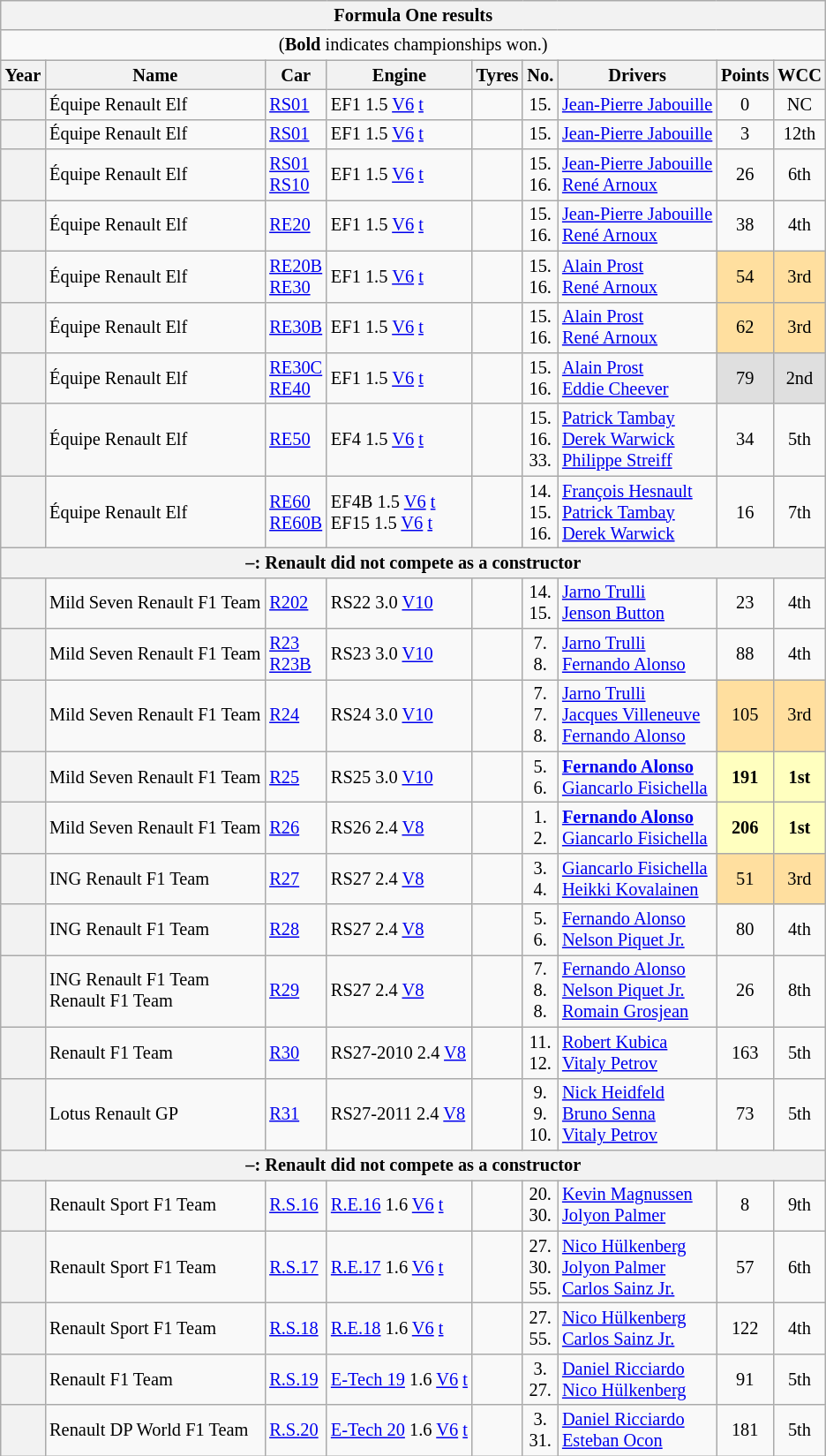<table class="wikitable collapsible collapsed" style="text-align:center; font-size:85%">
<tr>
<th colspan="9">Formula One results</th>
</tr>
<tr>
<td colspan="9">(<strong>Bold</strong> indicates championships won.)</td>
</tr>
<tr>
<th>Year</th>
<th>Name</th>
<th>Car</th>
<th>Engine</th>
<th>Tyres</th>
<th>No.</th>
<th>Drivers</th>
<th>Points</th>
<th>WCC</th>
</tr>
<tr>
<th></th>
<td align="left"> Équipe Renault Elf</td>
<td align="left"><a href='#'>RS01</a></td>
<td align="left">EF1 1.5 <a href='#'>V6</a> <a href='#'>t</a></td>
<td></td>
<td>15.</td>
<td align="left"> <a href='#'>Jean-Pierre Jabouille</a></td>
<td>0</td>
<td>NC</td>
</tr>
<tr>
<th></th>
<td align="left"> Équipe Renault Elf</td>
<td align="left"><a href='#'>RS01</a></td>
<td align="left">EF1 1.5 <a href='#'>V6</a> <a href='#'>t</a></td>
<td></td>
<td>15.</td>
<td align="left"> <a href='#'>Jean-Pierre Jabouille</a></td>
<td>3</td>
<td>12th</td>
</tr>
<tr>
<th></th>
<td align="left"> Équipe Renault Elf</td>
<td align="left"><a href='#'>RS01</a><br><a href='#'>RS10</a></td>
<td align="left">EF1 1.5 <a href='#'>V6</a> <a href='#'>t</a></td>
<td></td>
<td>15.<br>16.</td>
<td align="left"> <a href='#'>Jean-Pierre Jabouille</a><br> <a href='#'>René Arnoux</a></td>
<td>26</td>
<td>6th</td>
</tr>
<tr>
<th></th>
<td align="left"> Équipe Renault Elf</td>
<td align="left"><a href='#'>RE20</a></td>
<td align="left">EF1 1.5 <a href='#'>V6</a> <a href='#'>t</a></td>
<td></td>
<td>15.<br>16.</td>
<td align="left"> <a href='#'>Jean-Pierre Jabouille</a><br> <a href='#'>René Arnoux</a></td>
<td>38</td>
<td>4th</td>
</tr>
<tr>
<th></th>
<td align="left"> Équipe Renault Elf</td>
<td align="left"><a href='#'>RE20B</a><br><a href='#'>RE30</a></td>
<td align="left">EF1 1.5 <a href='#'>V6</a> <a href='#'>t</a></td>
<td></td>
<td>15.<br>16.</td>
<td align="left"> <a href='#'>Alain Prost</a><br> <a href='#'>René Arnoux</a></td>
<td style="background:#FFDF9F;">54</td>
<td style="background:#FFDF9F;">3rd</td>
</tr>
<tr>
<th></th>
<td align="left"> Équipe Renault Elf</td>
<td align="left"><a href='#'>RE30B</a></td>
<td align="left">EF1 1.5 <a href='#'>V6</a> <a href='#'>t</a></td>
<td></td>
<td>15.<br>16.</td>
<td align="left"> <a href='#'>Alain Prost</a><br> <a href='#'>René Arnoux</a></td>
<td style="background:#FFDF9F;">62</td>
<td style="background:#FFDF9F;">3rd</td>
</tr>
<tr>
<th></th>
<td align="left"> Équipe Renault Elf</td>
<td align="left"><a href='#'>RE30C</a><br><a href='#'>RE40</a></td>
<td align="left">EF1 1.5 <a href='#'>V6</a> <a href='#'>t</a></td>
<td></td>
<td>15.<br>16.</td>
<td align="left"> <a href='#'>Alain Prost</a><br> <a href='#'>Eddie Cheever</a></td>
<td style="background:#DFDFDF;">79</td>
<td style="background:#DFDFDF;">2nd</td>
</tr>
<tr>
<th></th>
<td align="left"> Équipe Renault Elf</td>
<td align="left"><a href='#'>RE50</a></td>
<td align="left">EF4 1.5 <a href='#'>V6</a> <a href='#'>t</a></td>
<td></td>
<td>15.<br>16.<br>33.</td>
<td align="left"> <a href='#'>Patrick Tambay</a><br> <a href='#'>Derek Warwick</a><br> <a href='#'>Philippe Streiff</a></td>
<td>34</td>
<td>5th</td>
</tr>
<tr>
<th></th>
<td align="left"> Équipe Renault Elf</td>
<td align="left"><a href='#'>RE60</a><br><a href='#'>RE60B</a></td>
<td align="left">EF4B 1.5 <a href='#'>V6</a> <a href='#'>t</a><br>EF15 1.5 <a href='#'>V6</a> <a href='#'>t</a></td>
<td></td>
<td>14.<br>15.<br>16.</td>
<td align="left"> <a href='#'>François Hesnault</a><br> <a href='#'>Patrick Tambay</a><br> <a href='#'>Derek Warwick</a></td>
<td>16</td>
<td>7th</td>
</tr>
<tr>
<th colspan="9" style="text-align:center;">–: Renault did not compete as a constructor</th>
</tr>
<tr>
<th></th>
<td align="left"> Mild Seven Renault F1 Team</td>
<td align="left"><a href='#'>R202</a></td>
<td align="left">RS22 3.0 <a href='#'>V10</a></td>
<td></td>
<td>14.<br>15.</td>
<td align="left"> <a href='#'>Jarno Trulli</a><br> <a href='#'>Jenson Button</a></td>
<td>23</td>
<td>4th</td>
</tr>
<tr>
<th></th>
<td align="left"> Mild Seven Renault F1 Team</td>
<td align="left"><a href='#'>R23</a><br><a href='#'>R23B</a></td>
<td align="left">RS23 3.0 <a href='#'>V10</a></td>
<td></td>
<td>7.<br>8.</td>
<td align="left"> <a href='#'>Jarno Trulli</a><br> <a href='#'>Fernando Alonso</a></td>
<td>88</td>
<td>4th</td>
</tr>
<tr>
<th></th>
<td align="left"> Mild Seven Renault F1 Team</td>
<td align="left"><a href='#'>R24</a></td>
<td align="left">RS24 3.0 <a href='#'>V10</a></td>
<td></td>
<td>7.<br>7.<br>8.</td>
<td align="left"> <a href='#'>Jarno Trulli</a><br> <a href='#'>Jacques Villeneuve</a><br> <a href='#'>Fernando Alonso</a></td>
<td style="background:#FFDF9F;">105</td>
<td style="background:#FFDF9F;">3rd</td>
</tr>
<tr>
<th></th>
<td align="left"> Mild Seven Renault F1 Team</td>
<td align="left"><a href='#'>R25</a></td>
<td align="left">RS25 3.0 <a href='#'>V10</a></td>
<td></td>
<td>5.<br>6.</td>
<td align="left"> <strong><a href='#'>Fernando Alonso</a></strong><br> <a href='#'>Giancarlo Fisichella</a></td>
<td style="background:#FFFFBF;"><strong>191</strong></td>
<td style="background:#FFFFBF;"><strong>1st</strong></td>
</tr>
<tr>
<th></th>
<td align="left"> Mild Seven Renault F1 Team</td>
<td align="left"><a href='#'>R26</a></td>
<td align="left">RS26 2.4 <a href='#'>V8</a></td>
<td></td>
<td>1.<br>2.</td>
<td align="left"> <strong><a href='#'>Fernando Alonso</a></strong><br> <a href='#'>Giancarlo Fisichella</a></td>
<td style="background:#FFFFBF;"><strong>206</strong></td>
<td style="background:#FFFFBF;"><strong>1st</strong></td>
</tr>
<tr>
<th></th>
<td align="left"> ING Renault F1 Team</td>
<td align="left"><a href='#'>R27</a></td>
<td align="left">RS27 2.4 <a href='#'>V8</a></td>
<td></td>
<td>3.<br>4.</td>
<td align="left"> <a href='#'>Giancarlo Fisichella</a><br> <a href='#'>Heikki Kovalainen</a></td>
<td style="background:#FFDF9F;">51</td>
<td style="background:#FFDF9F;">3rd</td>
</tr>
<tr>
<th></th>
<td align="left"> ING Renault F1 Team</td>
<td align="left"><a href='#'>R28</a></td>
<td align="left">RS27 2.4 <a href='#'>V8</a></td>
<td></td>
<td>5.<br>6.</td>
<td align="left"> <a href='#'>Fernando Alonso</a><br> <a href='#'>Nelson Piquet Jr.</a></td>
<td>80</td>
<td>4th</td>
</tr>
<tr>
<th></th>
<td align="left"> ING Renault F1 Team<br> Renault F1 Team</td>
<td align="left"><a href='#'>R29</a></td>
<td align="left">RS27 2.4 <a href='#'>V8</a></td>
<td></td>
<td>7.<br>8.<br>8.</td>
<td align="left"> <a href='#'>Fernando Alonso</a><br> <a href='#'>Nelson Piquet Jr.</a><br> <a href='#'>Romain Grosjean</a></td>
<td>26</td>
<td>8th</td>
</tr>
<tr>
<th></th>
<td align="left"> Renault F1 Team</td>
<td align="left"><a href='#'>R30</a></td>
<td align="left">RS27-2010 2.4 <a href='#'>V8</a></td>
<td></td>
<td>11.<br>12.</td>
<td align="left"> <a href='#'>Robert Kubica</a><br> <a href='#'>Vitaly Petrov</a></td>
<td>163</td>
<td>5th</td>
</tr>
<tr>
<th></th>
<td align="left"> Lotus Renault GP</td>
<td align="left"><a href='#'>R31</a></td>
<td align="left">RS27-2011 2.4 <a href='#'>V8</a></td>
<td></td>
<td>9.<br>9.<br>10.</td>
<td align="left"> <a href='#'>Nick Heidfeld</a><br> <a href='#'>Bruno Senna</a><br> <a href='#'>Vitaly Petrov</a></td>
<td>73</td>
<td>5th</td>
</tr>
<tr>
<th colspan="9" style="text-align:center;">–: Renault did not compete as a constructor</th>
</tr>
<tr>
<th></th>
<td align="left"> Renault Sport F1 Team</td>
<td align="left"><a href='#'>R.S.16</a></td>
<td align="left"><a href='#'>R.E.16</a> 1.6 <a href='#'>V6</a> <a href='#'>t</a></td>
<td></td>
<td>20.<br>30.</td>
<td align="left"> <a href='#'>Kevin Magnussen</a><br> <a href='#'>Jolyon Palmer</a></td>
<td>8</td>
<td>9th</td>
</tr>
<tr>
<th></th>
<td align="left"> Renault Sport F1 Team</td>
<td align="left"><a href='#'>R.S.17</a></td>
<td align="left"><a href='#'>R.E.17</a> 1.6 <a href='#'>V6</a> <a href='#'>t</a></td>
<td></td>
<td>27.<br>30.<br>55.</td>
<td align="left"> <a href='#'>Nico Hülkenberg</a><br> <a href='#'>Jolyon Palmer</a><br> <a href='#'>Carlos Sainz Jr.</a></td>
<td>57</td>
<td>6th</td>
</tr>
<tr>
<th></th>
<td align="left"> Renault Sport F1 Team</td>
<td align="left"><a href='#'>R.S.18</a></td>
<td align="left"><a href='#'>R.E.18</a> 1.6 <a href='#'>V6</a> <a href='#'>t</a></td>
<td></td>
<td>27.<br>55.</td>
<td align="left"> <a href='#'>Nico Hülkenberg</a><br> <a href='#'>Carlos Sainz Jr.</a></td>
<td>122</td>
<td>4th</td>
</tr>
<tr>
<th></th>
<td align="left"> Renault F1 Team</td>
<td align="left"><a href='#'>R.S.19</a></td>
<td align="left"><a href='#'>E-Tech 19</a> 1.6 <a href='#'>V6</a> <a href='#'>t</a></td>
<td></td>
<td>3.<br>27.</td>
<td align="left"> <a href='#'>Daniel Ricciardo</a><br> <a href='#'>Nico Hülkenberg</a></td>
<td>91</td>
<td>5th</td>
</tr>
<tr>
<th></th>
<td align="left"> Renault DP World F1 Team</td>
<td align="left"><a href='#'>R.S.20</a></td>
<td align="left"><a href='#'>E-Tech 20</a> 1.6 <a href='#'>V6</a> <a href='#'>t</a></td>
<td></td>
<td>3.<br>31.</td>
<td align="left"> <a href='#'>Daniel Ricciardo</a><br> <a href='#'>Esteban Ocon</a></td>
<td>181</td>
<td>5th</td>
</tr>
</table>
